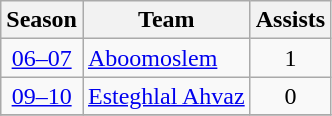<table class="wikitable" style="text-align: center;">
<tr>
<th>Season</th>
<th>Team</th>
<th>Assists</th>
</tr>
<tr>
<td><a href='#'>06–07</a></td>
<td align="left"><a href='#'>Aboomoslem</a></td>
<td>1</td>
</tr>
<tr>
<td><a href='#'>09–10</a></td>
<td align="left"><a href='#'>Esteghlal Ahvaz</a></td>
<td>0</td>
</tr>
<tr>
</tr>
</table>
